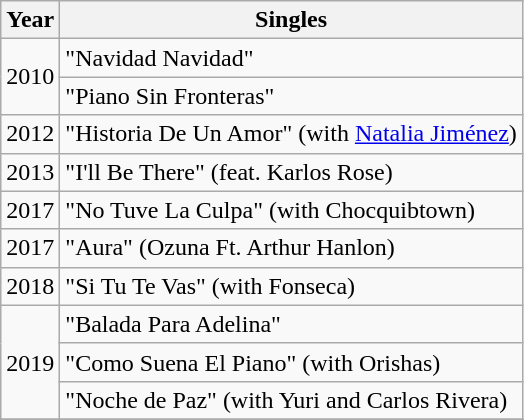<table class="wikitable">
<tr>
<th>Year</th>
<th>Singles</th>
</tr>
<tr>
<td rowspan="2">2010</td>
<td>"Navidad Navidad"</td>
</tr>
<tr>
<td>"Piano Sin Fronteras"</td>
</tr>
<tr>
<td>2012</td>
<td>"Historia De Un Amor" (with <a href='#'>Natalia Jiménez</a>)</td>
</tr>
<tr>
<td>2013</td>
<td>"I'll Be There" (feat. Karlos Rose)</td>
</tr>
<tr>
<td>2017</td>
<td>"No Tuve La Culpa" (with Chocquibtown)</td>
</tr>
<tr>
<td>2017</td>
<td>"Aura" (Ozuna Ft. Arthur Hanlon)</td>
</tr>
<tr>
<td>2018</td>
<td>"Si Tu Te Vas" (with Fonseca)</td>
</tr>
<tr>
<td rowspan="3">2019</td>
<td>"Balada Para Adelina"</td>
</tr>
<tr>
<td>"Como Suena El Piano" (with Orishas)</td>
</tr>
<tr>
<td>"Noche de Paz" (with Yuri and Carlos Rivera)</td>
</tr>
<tr>
</tr>
</table>
